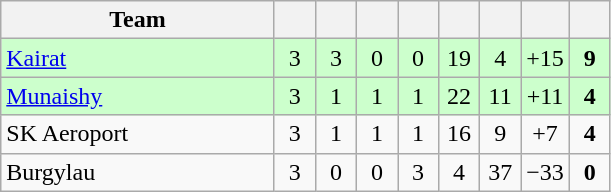<table class="wikitable" style="text-align:center;">
<tr>
<th width=175>Team</th>
<th width=20></th>
<th width=20></th>
<th width=20></th>
<th width=20></th>
<th width=20></th>
<th width=20></th>
<th width=20></th>
<th width=20></th>
</tr>
<tr bgcolor=ccffcc>
<td align="left"><a href='#'>Kairat</a></td>
<td>3</td>
<td>3</td>
<td>0</td>
<td>0</td>
<td>19</td>
<td>4</td>
<td>+15</td>
<td><strong>9</strong></td>
</tr>
<tr bgcolor=ccffcc>
<td align="left"><a href='#'>Munaishy</a></td>
<td>3</td>
<td>1</td>
<td>1</td>
<td>1</td>
<td>22</td>
<td>11</td>
<td>+11</td>
<td><strong>4</strong></td>
</tr>
<tr>
<td align="left">SK Aeroport</td>
<td>3</td>
<td>1</td>
<td>1</td>
<td>1</td>
<td>16</td>
<td>9</td>
<td>+7</td>
<td><strong>4</strong></td>
</tr>
<tr>
<td align="left">Burgylau</td>
<td>3</td>
<td>0</td>
<td>0</td>
<td>3</td>
<td>4</td>
<td>37</td>
<td>−33</td>
<td><strong>0</strong></td>
</tr>
</table>
